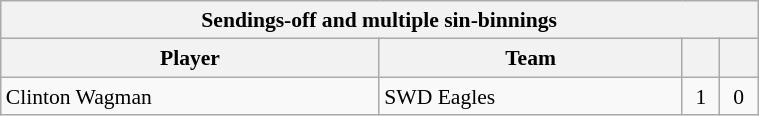<table class="wikitable collapsible sortable" style="text-align:center; line-height:130%; font-size:90%; width:40%;">
<tr>
<th colspan="100%">Sendings-off and multiple sin-binnings</th>
</tr>
<tr>
<th style="width:50%;">Player</th>
<th style="width:40%;">Team</th>
<th style="width:5%;"></th>
<th style="width:5%;"><br></th>
</tr>
<tr>
<td style="text-align:left;">Clinton Wagman</td>
<td style="text-align:left;">SWD Eagles</td>
<td>1</td>
<td>0</td>
</tr>
</table>
